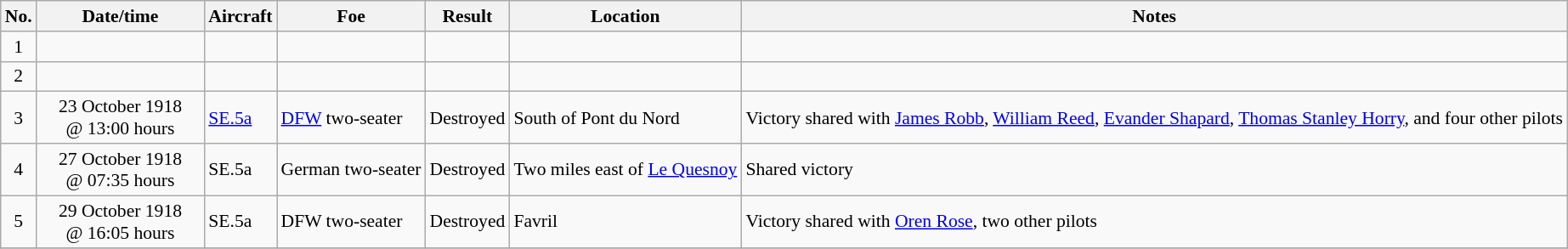<table class="wikitable" style="font-size:90%;">
<tr>
<th>No.</th>
<th width="125">Date/time</th>
<th>Aircraft</th>
<th>Foe</th>
<th>Result</th>
<th>Location</th>
<th>Notes</th>
</tr>
<tr>
<td align="center">1</td>
<td align="center"></td>
<td></td>
<td></td>
<td></td>
<td></td>
<td></td>
</tr>
<tr>
<td align="center">2</td>
<td align="center"></td>
<td></td>
<td></td>
<td></td>
<td></td>
<td></td>
</tr>
<tr>
<td align="center">3</td>
<td align="center">23 October 1918<br>@ 13:00 hours</td>
<td><a href='#'>SE.5a</a></td>
<td><a href='#'>DFW</a> two-seater</td>
<td>Destroyed</td>
<td>South of Pont du Nord</td>
<td>Victory shared with <a href='#'>James Robb</a>, <a href='#'>William Reed</a>, <a href='#'>Evander Shapard</a>, <a href='#'>Thomas Stanley Horry</a>, and four other pilots</td>
</tr>
<tr>
<td align="center">4</td>
<td align="center">27 October 1918<br>@ 07:35 hours</td>
<td>SE.5a</td>
<td>German two-seater</td>
<td>Destroyed</td>
<td>Two miles east of <a href='#'>Le Quesnoy</a></td>
<td>Shared victory</td>
</tr>
<tr>
<td align="center">5</td>
<td align="center">29 October 1918<br>@ 16:05 hours</td>
<td>SE.5a</td>
<td>DFW two-seater</td>
<td>Destroyed</td>
<td>Favril</td>
<td>Victory shared with <a href='#'>Oren Rose</a>, two other pilots</td>
</tr>
<tr>
</tr>
</table>
